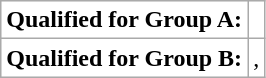<table class="wikitable">
<tr bgcolor="#FFFFFF" align="left">
<td><strong>Qualified for Group A:</strong></td>
<td></td>
</tr>
<tr bgcolor="#FFFFFF" align="left">
<td><strong>Qualified for Group B:</strong></td>
<td>, <br> </td>
</tr>
</table>
